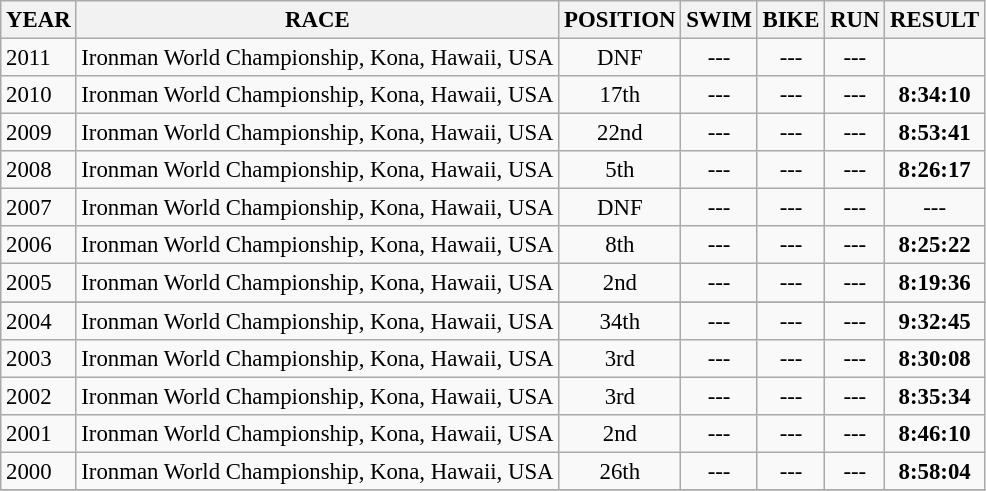<table class="wikitable" style="font-size: 95%;">
<tr>
<th>YEAR</th>
<th>RACE</th>
<th>POSITION</th>
<th>SWIM</th>
<th>BIKE</th>
<th>RUN</th>
<th>RESULT</th>
</tr>
<tr>
<td>2011</td>
<td>Ironman World Championship, Kona, Hawaii, USA</td>
<td align="center">DNF</td>
<td align="center">---</td>
<td align="center">---</td>
<td align="center">---</td>
<td align="center"></td>
</tr>
<tr>
<td>2010</td>
<td>Ironman World Championship, Kona, Hawaii, USA</td>
<td align="center">17th</td>
<td align="center">---</td>
<td align="center">---</td>
<td align="center">---</td>
<td align="center"><strong>8:34:10</strong></td>
</tr>
<tr>
<td>2009</td>
<td>Ironman World Championship, Kona, Hawaii, USA</td>
<td align="center">22nd</td>
<td align="center">---</td>
<td align="center">---</td>
<td align="center">---</td>
<td align="center"><strong>8:53:41</strong></td>
</tr>
<tr>
<td>2008</td>
<td>Ironman World Championship, Kona, Hawaii, USA</td>
<td align="center">5th</td>
<td align="center">---</td>
<td align="center">---</td>
<td align="center">---</td>
<td align="center"><strong>8:26:17</strong></td>
</tr>
<tr>
<td>2007</td>
<td>Ironman World Championship, Kona, Hawaii, USA</td>
<td align="center">DNF</td>
<td align="center">---</td>
<td align="center">---</td>
<td align="center">---</td>
<td align="center">---</td>
</tr>
<tr>
<td>2006</td>
<td>Ironman World Championship, Kona, Hawaii, USA</td>
<td align="center">8th</td>
<td align="center">---</td>
<td align="center">---</td>
<td align="center">---</td>
<td align="center"><strong>8:25:22</strong></td>
</tr>
<tr>
<td>2005</td>
<td>Ironman World Championship, Kona, Hawaii, USA</td>
<td align="center">2nd</td>
<td align="center">---</td>
<td align="center">---</td>
<td align="center">---</td>
<td align="center"><strong>8:19:36</strong></td>
</tr>
<tr>
</tr>
<tr>
<td>2004</td>
<td>Ironman World Championship, Kona, Hawaii, USA</td>
<td align="center">34th</td>
<td align="center">---</td>
<td align="center">---</td>
<td align="center">---</td>
<td align="center"><strong>9:32:45</strong></td>
</tr>
<tr>
<td>2003</td>
<td>Ironman World Championship, Kona, Hawaii, USA</td>
<td align="center">3rd</td>
<td align="center">---</td>
<td align="center">---</td>
<td align="center">---</td>
<td align="center"><strong>8:30:08</strong></td>
</tr>
<tr>
<td>2002</td>
<td>Ironman World Championship, Kona, Hawaii, USA</td>
<td align="center">3rd</td>
<td align="center">---</td>
<td align="center">---</td>
<td align="center">---</td>
<td align="center"><strong>8:35:34</strong></td>
</tr>
<tr>
<td>2001</td>
<td>Ironman World Championship, Kona, Hawaii, USA</td>
<td align="center">2nd</td>
<td align="center">---</td>
<td align="center">---</td>
<td align="center">---</td>
<td align="center"><strong>8:46:10</strong></td>
</tr>
<tr>
<td>2000</td>
<td>Ironman World Championship, Kona, Hawaii, USA</td>
<td align="center">26th</td>
<td align="center">---</td>
<td align="center">---</td>
<td align="center">---</td>
<td align="center"><strong>8:58:04</strong></td>
</tr>
<tr>
</tr>
</table>
